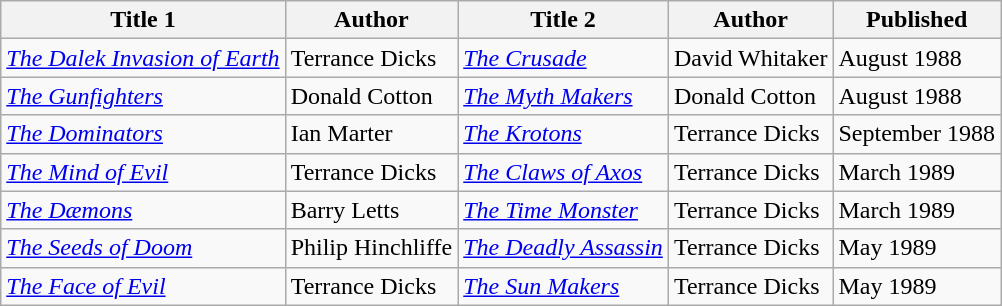<table class="wikitable">
<tr>
<th>Title 1</th>
<th>Author</th>
<th>Title 2</th>
<th>Author</th>
<th>Published</th>
</tr>
<tr>
<td><em><a href='#'>The Dalek Invasion of Earth</a></em></td>
<td>Terrance Dicks</td>
<td><em><a href='#'>The Crusade</a></em></td>
<td>David Whitaker</td>
<td>August 1988</td>
</tr>
<tr>
<td><em><a href='#'>The Gunfighters</a></em></td>
<td>Donald Cotton</td>
<td><em><a href='#'>The Myth Makers</a></em></td>
<td>Donald Cotton</td>
<td>August 1988</td>
</tr>
<tr>
<td><em><a href='#'>The Dominators</a></em></td>
<td>Ian Marter</td>
<td><em><a href='#'>The Krotons</a></em></td>
<td>Terrance Dicks</td>
<td>September 1988</td>
</tr>
<tr>
<td><em><a href='#'>The Mind of Evil</a></em></td>
<td>Terrance Dicks</td>
<td><em><a href='#'>The Claws of Axos</a></em></td>
<td>Terrance Dicks</td>
<td>March 1989</td>
</tr>
<tr>
<td><em><a href='#'>The Dæmons</a></em></td>
<td>Barry Letts</td>
<td><em><a href='#'>The Time Monster</a></em></td>
<td>Terrance Dicks</td>
<td>March 1989</td>
</tr>
<tr>
<td><em><a href='#'>The Seeds of Doom</a></em></td>
<td>Philip Hinchliffe</td>
<td><em><a href='#'>The Deadly Assassin</a></em></td>
<td>Terrance Dicks</td>
<td>May 1989</td>
</tr>
<tr>
<td><em><a href='#'>The Face of Evil</a></em></td>
<td>Terrance Dicks</td>
<td><em><a href='#'>The Sun Makers</a></em></td>
<td>Terrance Dicks</td>
<td>May 1989</td>
</tr>
</table>
